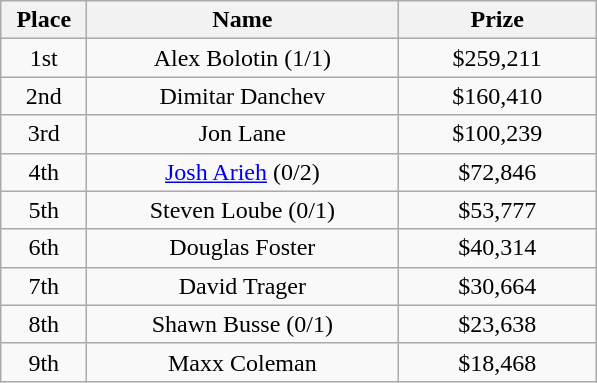<table class="wikitable">
<tr>
<th width="50">Place</th>
<th width="200">Name</th>
<th width="125">Prize</th>
</tr>
<tr>
<td align = "center">1st</td>
<td align = "center">Alex Bolotin (1/1)</td>
<td align = "center">$259,211</td>
</tr>
<tr>
<td align = "center">2nd</td>
<td align = "center">Dimitar Danchev</td>
<td align = "center">$160,410</td>
</tr>
<tr>
<td align = "center">3rd</td>
<td align = "center">Jon Lane</td>
<td align = "center">$100,239</td>
</tr>
<tr>
<td align = "center">4th</td>
<td align = "center"><a href='#'>Josh Arieh</a> (0/2)</td>
<td align = "center">$72,846</td>
</tr>
<tr>
<td align = "center">5th</td>
<td align = "center">Steven Loube (0/1)</td>
<td align = "center">$53,777</td>
</tr>
<tr>
<td align = "center">6th</td>
<td align = "center">Douglas Foster</td>
<td align = "center">$40,314</td>
</tr>
<tr>
<td align = "center">7th</td>
<td align = "center">David Trager</td>
<td align = "center">$30,664</td>
</tr>
<tr>
<td align = "center">8th</td>
<td align = "center">Shawn Busse (0/1)</td>
<td align = "center">$23,638</td>
</tr>
<tr>
<td align = "center">9th</td>
<td align = "center">Maxx Coleman</td>
<td align = "center">$18,468</td>
</tr>
</table>
